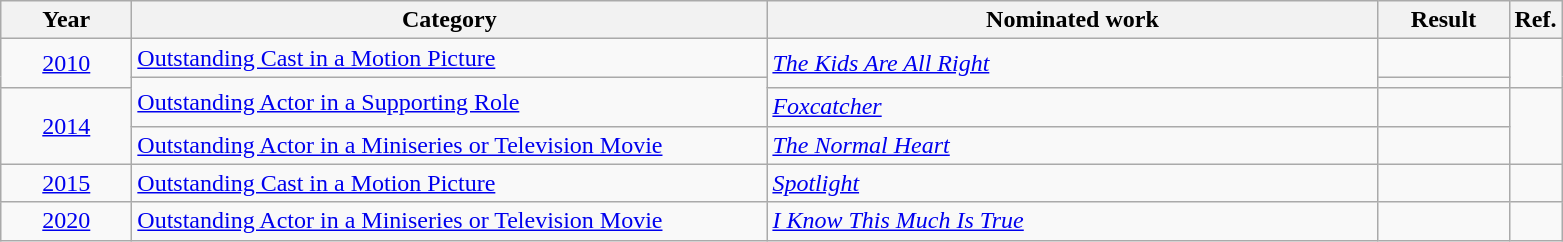<table class=wikitable>
<tr>
<th scope="col" style="width:5em;">Year</th>
<th scope="col" style="width:26em;">Category</th>
<th scope="col" style="width:25em;">Nominated work</th>
<th scope="col" style="width:5em;">Result</th>
<th>Ref.</th>
</tr>
<tr>
<td style="text-align: center;" rowspan="2"><a href='#'>2010</a></td>
<td><a href='#'>Outstanding Cast in a Motion Picture</a></td>
<td rowspan="2"><em><a href='#'>The Kids Are All Right</a></em></td>
<td></td>
<td style="text-align: center;" rowspan="2"></td>
</tr>
<tr>
<td rowspan="2"><a href='#'>Outstanding Actor in a Supporting Role</a></td>
<td></td>
</tr>
<tr>
<td style="text-align: center;" rowspan="2"><a href='#'>2014</a></td>
<td><em><a href='#'>Foxcatcher</a></em></td>
<td></td>
<td style="text-align: center;" rowspan="2"></td>
</tr>
<tr>
<td><a href='#'>Outstanding Actor in a Miniseries or Television Movie</a></td>
<td><em><a href='#'>The Normal Heart</a></em></td>
<td></td>
</tr>
<tr>
<td style="text-align: center;"><a href='#'>2015</a></td>
<td><a href='#'>Outstanding Cast in a Motion Picture</a></td>
<td><em><a href='#'>Spotlight</a></em></td>
<td></td>
<td style="text-align: center;"></td>
</tr>
<tr>
<td style="text-align: center;"><a href='#'>2020</a></td>
<td><a href='#'>Outstanding Actor in a Miniseries or Television Movie</a></td>
<td><em><a href='#'>I Know This Much Is True</a></em></td>
<td></td>
<td style="text-align: center;"></td>
</tr>
</table>
